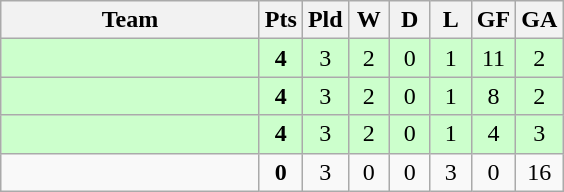<table class="wikitable" style="text-align: center;">
<tr>
<th width=165>Team</th>
<th width=20>Pts</th>
<th width=20>Pld</th>
<th width=20>W</th>
<th width=20>D</th>
<th width=20>L</th>
<th width=20>GF</th>
<th width=20>GA</th>
</tr>
<tr style="background:#cfc;">
<td style="text-align:left;"></td>
<td><strong>4</strong></td>
<td>3</td>
<td>2</td>
<td>0</td>
<td>1</td>
<td>11</td>
<td>2</td>
</tr>
<tr style="background:#cfc;">
<td style="text-align:left;"></td>
<td><strong>4</strong></td>
<td>3</td>
<td>2</td>
<td>0</td>
<td>1</td>
<td>8</td>
<td>2</td>
</tr>
<tr style="background:#cfc;">
<td style="text-align:left;"></td>
<td><strong>4</strong></td>
<td>3</td>
<td>2</td>
<td>0</td>
<td>1</td>
<td>4</td>
<td>3</td>
</tr>
<tr>
<td style="text-align:left;"></td>
<td><strong>0</strong></td>
<td>3</td>
<td>0</td>
<td>0</td>
<td>3</td>
<td>0</td>
<td>16</td>
</tr>
</table>
